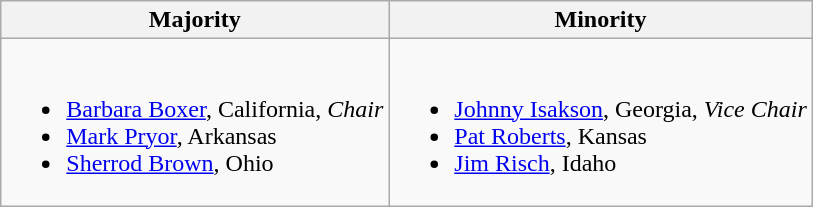<table class=wikitable>
<tr>
<th>Majority</th>
<th>Minority</th>
</tr>
<tr>
<td><br><ul><li><a href='#'>Barbara Boxer</a>, California, <em>Chair</em></li><li><a href='#'>Mark Pryor</a>, Arkansas</li><li><a href='#'>Sherrod Brown</a>, Ohio</li></ul></td>
<td><br><ul><li><a href='#'>Johnny Isakson</a>, Georgia, <em>Vice Chair</em></li><li><a href='#'>Pat Roberts</a>, Kansas</li><li><a href='#'>Jim Risch</a>, Idaho</li></ul></td>
</tr>
</table>
